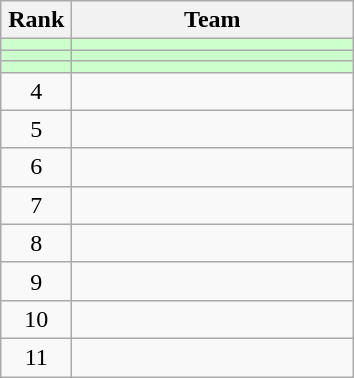<table class="wikitable" style="text-align: center;">
<tr>
<th width=40>Rank</th>
<th width=180>Team</th>
</tr>
<tr bgcolor=#CCFFCC>
<td></td>
<td style="text-align:left;"></td>
</tr>
<tr bgcolor=#CCFFCC>
<td></td>
<td style="text-align:left;"></td>
</tr>
<tr bgcolor=#CCFFCC>
<td></td>
<td style="text-align:left;"></td>
</tr>
<tr align=center>
<td>4</td>
<td style="text-align:left;"></td>
</tr>
<tr align=center>
<td>5</td>
<td style="text-align:left;"></td>
</tr>
<tr align=center>
<td>6</td>
<td style="text-align:left;"></td>
</tr>
<tr align=center>
<td>7</td>
<td style="text-align:left;"></td>
</tr>
<tr align=center>
<td>8</td>
<td style="text-align:left;"></td>
</tr>
<tr align=center>
<td>9</td>
<td style="text-align:left;"></td>
</tr>
<tr align=center>
<td>10</td>
<td style="text-align:left;"></td>
</tr>
<tr align=center>
<td>11</td>
<td style="text-align:left;"></td>
</tr>
</table>
